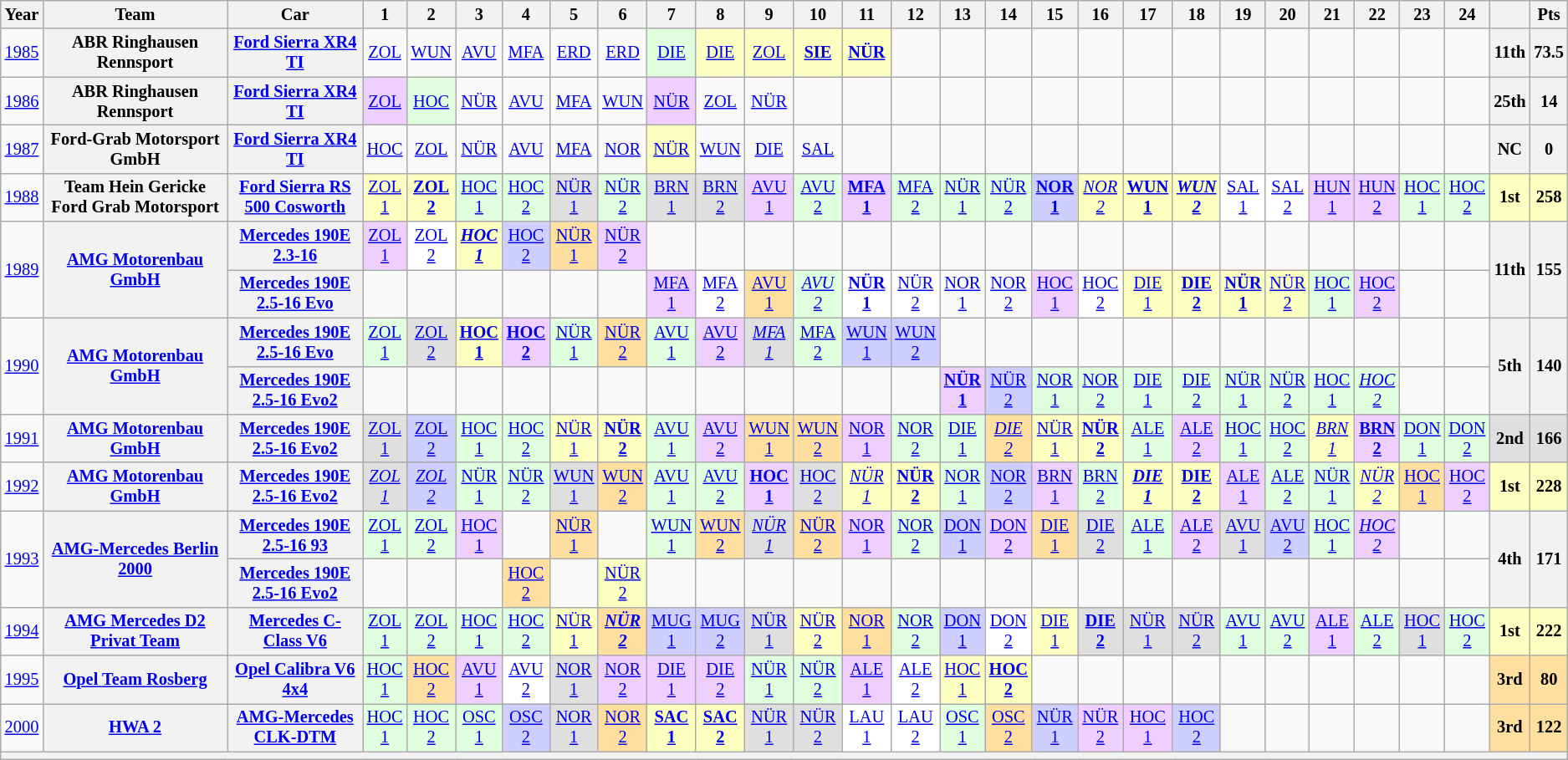<table class="wikitable" border="1" style="text-align:center; font-size:85%;">
<tr>
<th>Year</th>
<th>Team</th>
<th>Car</th>
<th>1</th>
<th>2</th>
<th>3</th>
<th>4</th>
<th>5</th>
<th>6</th>
<th>7</th>
<th>8</th>
<th>9</th>
<th>10</th>
<th>11</th>
<th>12</th>
<th>13</th>
<th>14</th>
<th>15</th>
<th>16</th>
<th>17</th>
<th>18</th>
<th>19</th>
<th>20</th>
<th>21</th>
<th>22</th>
<th>23</th>
<th>24</th>
<th></th>
<th>Pts</th>
</tr>
<tr>
<td><a href='#'>1985</a></td>
<th>ABR Ringhausen Rennsport</th>
<th><a href='#'>Ford Sierra XR4 TI</a></th>
<td><a href='#'>ZOL</a></td>
<td><a href='#'>WUN</a></td>
<td><a href='#'>AVU</a></td>
<td><a href='#'>MFA</a></td>
<td><a href='#'>ERD</a></td>
<td><a href='#'>ERD</a></td>
<td style="background:#DFFFDF;"><a href='#'>DIE</a><br></td>
<td style="background:#FBFFBF;"><a href='#'>DIE</a><br></td>
<td style="background:#FBFFBF;"><a href='#'>ZOL</a><br></td>
<td style="background:#FBFFBF;"><strong><a href='#'>SIE</a></strong><br></td>
<td style="background:#FBFFBF;"><strong><a href='#'>NÜR</a></strong><br></td>
<td></td>
<td></td>
<td></td>
<td></td>
<td></td>
<td></td>
<td></td>
<td></td>
<td></td>
<td></td>
<td></td>
<td></td>
<td></td>
<th>11th</th>
<th>73.5</th>
</tr>
<tr>
<td><a href='#'>1986</a></td>
<th>ABR Ringhausen Rennsport</th>
<th><a href='#'>Ford Sierra XR4 TI</a></th>
<td style="background:#EFCFFF;"><a href='#'>ZOL</a><br></td>
<td style="background:#DFFFDF;"><a href='#'>HOC</a><br></td>
<td><a href='#'>NÜR</a></td>
<td><a href='#'>AVU</a></td>
<td><a href='#'>MFA</a></td>
<td><a href='#'>WUN</a></td>
<td style="background:#EFCFFF;"><a href='#'>NÜR</a><br></td>
<td><a href='#'>ZOL</a></td>
<td><a href='#'>NÜR</a></td>
<td></td>
<td></td>
<td></td>
<td></td>
<td></td>
<td></td>
<td></td>
<td></td>
<td></td>
<td></td>
<td></td>
<td></td>
<td></td>
<td></td>
<td></td>
<th>25th</th>
<th>14</th>
</tr>
<tr>
<td><a href='#'>1987</a></td>
<th>Ford-Grab Motorsport GmbH</th>
<th><a href='#'>Ford Sierra XR4 TI</a></th>
<td><a href='#'>HOC</a></td>
<td><a href='#'>ZOL</a></td>
<td><a href='#'>NÜR</a></td>
<td><a href='#'>AVU</a></td>
<td><a href='#'>MFA</a></td>
<td><a href='#'>NOR</a></td>
<td style="background:#FBFFBF;"><a href='#'>NÜR</a><br></td>
<td><a href='#'>WUN</a></td>
<td><a href='#'>DIE</a></td>
<td><a href='#'>SAL</a></td>
<td></td>
<td></td>
<td></td>
<td></td>
<td></td>
<td></td>
<td></td>
<td></td>
<td></td>
<td></td>
<td></td>
<td></td>
<td></td>
<td></td>
<th>NC</th>
<th>0</th>
</tr>
<tr>
<td><a href='#'>1988</a></td>
<th>Team Hein Gericke Ford Grab Motorsport</th>
<th><a href='#'>Ford Sierra RS 500 Cosworth</a></th>
<td style="background:#FBFFBF;"><a href='#'>ZOL<br>1</a><br></td>
<td style="background:#FBFFBF;"><strong><a href='#'>ZOL<br>2</a></strong><br></td>
<td style="background:#DFFFDF;"><a href='#'>HOC<br>1</a><br></td>
<td style="background:#DFFFDF;"><a href='#'>HOC<br>2</a><br></td>
<td style="background:#DFDFDF;"><a href='#'>NÜR<br>1</a><br></td>
<td style="background:#DFFFDF;"><a href='#'>NÜR<br>2</a><br></td>
<td style="background:#DFDFDF;"><a href='#'>BRN<br>1</a><br></td>
<td style="background:#DFDFDF;"><a href='#'>BRN<br>2</a><br></td>
<td style="background:#EFCFFF;"><a href='#'>AVU<br>1</a><br></td>
<td style="background:#DFFFDF;"><a href='#'>AVU<br>2</a><br></td>
<td style="background:#EFCFFF;"><strong><a href='#'>MFA<br>1</a></strong><br></td>
<td style="background:#DFFFDF;"><a href='#'>MFA<br>2</a><br></td>
<td style="background:#DFFFDF;"><a href='#'>NÜR<br>1</a><br></td>
<td style="background:#DFFFDF;"><a href='#'>NÜR<br>2</a><br></td>
<td style="background:#CFCFFF;"><strong><a href='#'>NOR<br>1</a></strong><br></td>
<td style="background:#FBFFBF;"><em><a href='#'>NOR<br>2</a></em><br></td>
<td style="background:#FBFFBF;"><strong><a href='#'>WUN<br>1</a></strong><br></td>
<td style="background:#FBFFBF;"><strong><em><a href='#'>WUN<br>2</a></em></strong><br></td>
<td style="background:#FFFFFF;"><a href='#'>SAL<br>1</a><br></td>
<td style="background:#FFFFFF;"><a href='#'>SAL<br>2</a><br></td>
<td style="background:#EFCFFF;"><a href='#'>HUN<br>1</a><br></td>
<td style="background:#EFCFFF;"><a href='#'>HUN<br>2</a><br></td>
<td style="background:#DFFFDF;"><a href='#'>HOC<br>1</a><br></td>
<td style="background:#DFFFDF;"><a href='#'>HOC<br>2</a><br></td>
<th style="background:#FBFFBF;">1st</th>
<th style="background:#FBFFBF;">258</th>
</tr>
<tr>
<td rowspan=2><a href='#'>1989</a></td>
<th rowspan=2><a href='#'>AMG Motorenbau GmbH</a></th>
<th><a href='#'>Mercedes 190E 2.3-16</a></th>
<td style="background:#EFCFFF;"><a href='#'>ZOL<br>1</a><br></td>
<td style="background:#FFFFFF;"><a href='#'>ZOL<br>2</a><br></td>
<td style="background:#FBFFBF;"><strong><em><a href='#'>HOC<br>1</a></em></strong><br></td>
<td style="background:#CFCFFF;"><a href='#'>HOC<br>2</a><br></td>
<td style="background:#FFDF9F;"><a href='#'>NÜR<br>1</a><br></td>
<td style="background:#EFCFFF;"><a href='#'>NÜR<br>2</a><br></td>
<td></td>
<td></td>
<td></td>
<td></td>
<td></td>
<td></td>
<td></td>
<td></td>
<td></td>
<td></td>
<td></td>
<td></td>
<td></td>
<td></td>
<td></td>
<td></td>
<td></td>
<td></td>
<th rowspan=2>11th</th>
<th rowspan=2>155</th>
</tr>
<tr>
<th><a href='#'>Mercedes 190E 2.5-16 Evo</a></th>
<td></td>
<td></td>
<td></td>
<td></td>
<td></td>
<td></td>
<td style="background:#EFCFFF;"><a href='#'>MFA<br>1</a><br></td>
<td style="background:#FFFFFF;"><a href='#'>MFA<br>2</a><br></td>
<td style="background:#FFDF9F;"><a href='#'>AVU<br>1</a><br></td>
<td style="background:#DFFFDF;"><em><a href='#'>AVU<br>2</a></em><br></td>
<td style="background:#FFFFFF;"><strong><a href='#'>NÜR<br>1</a></strong><br></td>
<td style="background:#FFFFFF;"><a href='#'>NÜR<br>2</a><br></td>
<td><a href='#'>NOR<br>1</a></td>
<td><a href='#'>NOR<br>2</a></td>
<td style="background:#EFCFFF;"><a href='#'>HOC<br>1</a><br></td>
<td style="background:#FFFFFF;"><a href='#'>HOC<br>2</a><br></td>
<td style="background:#FBFFBF;"><a href='#'>DIE<br>1</a><br></td>
<td style="background:#FBFFBF;"><strong><a href='#'>DIE<br>2</a></strong><br></td>
<td style="background:#FBFFBF;"><strong><a href='#'>NÜR<br>1</a></strong><br></td>
<td style="background:#FBFFBF;"><a href='#'>NÜR<br>2</a><br></td>
<td style="background:#DFFFDF;"><a href='#'>HOC<br>1</a><br></td>
<td style="background:#EFCFFF;"><a href='#'>HOC<br>2</a><br></td>
<td></td>
<td></td>
</tr>
<tr>
<td rowspan=2><a href='#'>1990</a></td>
<th rowspan=2><a href='#'>AMG Motorenbau GmbH</a></th>
<th><a href='#'>Mercedes 190E 2.5-16 Evo</a></th>
<td style="background:#DFFFDF;"><a href='#'>ZOL<br>1</a><br></td>
<td style="background:#DFDFDF;"><a href='#'>ZOL<br>2</a><br></td>
<td style="background:#FBFFBF;"><strong><a href='#'>HOC<br>1</a></strong><br></td>
<td style="background:#EFCFFF;"><strong><a href='#'>HOC<br>2</a></strong><br></td>
<td style="background:#DFFFDF;"><a href='#'>NÜR<br>1</a><br></td>
<td style="background:#FFDF9F;"><a href='#'>NÜR<br>2</a><br></td>
<td style="background:#DFFFDF;"><a href='#'>AVU<br>1</a><br></td>
<td style="background:#EFCFFF;"><a href='#'>AVU<br>2</a><br></td>
<td style="background:#DFDFDF;"><em><a href='#'>MFA<br>1</a></em><br></td>
<td style="background:#DFFFDF;"><a href='#'>MFA<br>2</a><br></td>
<td style="background:#CFCFFF;"><a href='#'>WUN<br>1</a><br></td>
<td style="background:#CFCFFF;"><a href='#'>WUN<br>2</a><br></td>
<td></td>
<td></td>
<td></td>
<td></td>
<td></td>
<td></td>
<td></td>
<td></td>
<td></td>
<td></td>
<td></td>
<td></td>
<th rowspan=2>5th</th>
<th rowspan=2>140</th>
</tr>
<tr>
<th><a href='#'>Mercedes 190E 2.5-16 Evo2</a></th>
<td></td>
<td></td>
<td></td>
<td></td>
<td></td>
<td></td>
<td></td>
<td></td>
<td></td>
<td></td>
<td></td>
<td></td>
<td style="background:#EFCFFF;"><strong><a href='#'>NÜR<br>1</a></strong><br></td>
<td style="background:#CFCFFF;"><a href='#'>NÜR<br>2</a><br></td>
<td style="background:#DFFFDF;"><a href='#'>NOR<br>1</a><br></td>
<td style="background:#DFFFDF;"><a href='#'>NOR<br>2</a><br></td>
<td style="background:#DFFFDF;"><a href='#'>DIE<br>1</a><br></td>
<td style="background:#DFFFDF;"><a href='#'>DIE<br>2</a><br></td>
<td style="background:#DFFFDF;"><a href='#'>NÜR<br>1</a><br></td>
<td style="background:#DFFFDF;"><a href='#'>NÜR<br>2</a><br></td>
<td style="background:#DFFFDF;"><a href='#'>HOC<br>1</a><br></td>
<td style="background:#DFFFDF;"><em><a href='#'>HOC<br>2</a></em><br></td>
<td></td>
<td></td>
</tr>
<tr>
<td><a href='#'>1991</a></td>
<th><a href='#'>AMG Motorenbau GmbH</a></th>
<th><a href='#'>Mercedes 190E 2.5-16 Evo2</a></th>
<td style="background:#DFDFDF;"><a href='#'>ZOL<br>1</a><br></td>
<td style="background:#CFCFFF;"><a href='#'>ZOL<br>2</a><br></td>
<td style="background:#DFFFDF;"><a href='#'>HOC<br>1</a><br></td>
<td style="background:#DFFFDF;"><a href='#'>HOC<br>2</a><br></td>
<td style="background:#FBFFBF;"><a href='#'>NÜR<br>1</a><br></td>
<td style="background:#FBFFBF;"><strong><a href='#'>NÜR<br>2</a></strong><br></td>
<td style="background:#DFFFDF;"><a href='#'>AVU<br>1</a><br></td>
<td style="background:#EFCFFF;"><a href='#'>AVU<br>2</a><br></td>
<td style="background:#FFDF9F;"><a href='#'>WUN<br>1</a><br></td>
<td style="background:#FFDF9F;"><a href='#'>WUN<br>2</a><br></td>
<td style="background:#EFCFFF;"><a href='#'>NOR<br>1</a><br></td>
<td style="background:#DFFFDF;"><a href='#'>NOR<br>2</a><br></td>
<td style="background:#DFFFDF;"><a href='#'>DIE<br>1</a><br></td>
<td style="background:#FFDF9F;"><em><a href='#'>DIE<br>2</a></em><br></td>
<td style="background:#FBFFBF;"><a href='#'>NÜR<br>1</a><br></td>
<td style="background:#FBFFBF;"><strong><a href='#'>NÜR<br>2</a></strong><br></td>
<td style="background:#DFFFDF;"><a href='#'>ALE<br>1</a><br></td>
<td style="background:#EFCFFF;"><a href='#'>ALE<br>2</a><br></td>
<td style="background:#DFFFDF;"><a href='#'>HOC<br>1</a><br></td>
<td style="background:#DFFFDF;"><a href='#'>HOC<br>2</a><br></td>
<td style="background:#FBFFBF;"><em><a href='#'>BRN<br>1</a></em><br></td>
<td style="background:#EFCFFF;"><strong><a href='#'>BRN<br>2</a></strong><br></td>
<td style="background:#DFFFDF;"><a href='#'>DON<br>1</a><br></td>
<td style="background:#DFFFDF;"><a href='#'>DON<br>2</a><br></td>
<th style="background:#DFDFDF;">2nd</th>
<th style="background:#DFDFDF;">166</th>
</tr>
<tr>
<td><a href='#'>1992</a></td>
<th><a href='#'>AMG Motorenbau GmbH</a></th>
<th><a href='#'>Mercedes 190E 2.5-16 Evo2</a></th>
<td style="background:#DFDFDF;"><em><a href='#'>ZOL<br>1</a></em><br></td>
<td style="background:#CFCFFF;"><em><a href='#'>ZOL<br>2</a></em><br></td>
<td style="background:#DFFFDF;"><a href='#'>NÜR<br>1</a><br></td>
<td style="background:#DFFFDF;"><a href='#'>NÜR<br>2</a><br></td>
<td style="background:#DFDFDF;"><a href='#'>WUN<br>1</a><br></td>
<td style="background:#FFDF9F;"><a href='#'>WUN<br>2</a><br></td>
<td style="background:#DFFFDF;"><a href='#'>AVU<br>1</a><br></td>
<td style="background:#DFFFDF;"><a href='#'>AVU<br>2</a><br></td>
<td style="background:#EFCFFF;"><strong><a href='#'>HOC<br>1</a></strong><br></td>
<td style="background:#DFDFDF;"><a href='#'>HOC<br>2</a><br></td>
<td style="background:#FBFFBF;"><em><a href='#'>NÜR<br>1</a></em><br></td>
<td style="background:#FBFFBF;"><strong><a href='#'>NÜR<br>2</a></strong><br></td>
<td style="background:#DFFFDF;"><a href='#'>NOR<br>1</a><br></td>
<td style="background:#CFCFFF;"><a href='#'>NOR<br>2</a><br></td>
<td style="background:#EFCFFF;"><a href='#'>BRN<br>1</a><br></td>
<td style="background:#DFFFDF;"><a href='#'>BRN<br>2</a><br></td>
<td style="background:#FBFFBF;"><strong><em><a href='#'>DIE<br>1</a></em></strong><br></td>
<td style="background:#FBFFBF;"><strong><a href='#'>DIE<br>2</a></strong><br></td>
<td style="background:#EFCFFF;"><a href='#'>ALE<br>1</a><br></td>
<td style="background:#DFFFDF;"><a href='#'>ALE<br>2</a><br></td>
<td style="background:#DFFFDF;"><a href='#'>NÜR<br>1</a><br></td>
<td style="background:#FBFFBF;"><em><a href='#'>NÜR<br>2</a></em><br></td>
<td style="background:#FFDF9F;"><a href='#'>HOC<br>1</a><br></td>
<td style="background:#EFCFFF;"><a href='#'>HOC<br>2</a><br></td>
<td style="background:#FBFFBF;"><strong>1st</strong></td>
<td style="background:#FBFFBF;"><strong>228</strong></td>
</tr>
<tr>
<td rowspan=2><a href='#'>1993</a></td>
<th rowspan=2><a href='#'>AMG-Mercedes Berlin 2000</a></th>
<th><a href='#'>Mercedes 190E 2.5-16 93</a></th>
<td style="background:#DFFFDF;"><a href='#'>ZOL<br>1</a><br></td>
<td style="background:#DFFFDF;"><a href='#'>ZOL<br>2</a><br></td>
<td style="background:#EFCFFF;"><a href='#'>HOC<br>1</a><br></td>
<td></td>
<td style="background:#FFDF9F;"><a href='#'>NÜR<br>1</a><br></td>
<td></td>
<td style="background:#DFFFDF;"><a href='#'>WUN<br>1</a><br></td>
<td style="background:#FFDF9F;"><a href='#'>WUN<br>2</a><br></td>
<td style="background:#DFDFDF;"><em><a href='#'>NÜR<br>1</a></em><br></td>
<td style="background:#FFDF9F;"><a href='#'>NÜR<br>2</a><br></td>
<td style="background:#EFCFFF;"><a href='#'>NOR<br>1</a><br></td>
<td style="background:#DFFFDF;"><a href='#'>NOR<br>2</a><br></td>
<td style="background:#CFCFFF;"><a href='#'>DON<br>1</a><br></td>
<td style="background:#EFCFFF;"><a href='#'>DON<br>2</a><br></td>
<td style="background:#FFDF9F;"><a href='#'>DIE<br>1</a><br></td>
<td style="background:#DFDFDF;"><a href='#'>DIE<br>2</a><br></td>
<td style="background:#DFFFDF;"><a href='#'>ALE<br>1</a><br></td>
<td style="background:#EFCFFF;"><a href='#'>ALE<br>2</a><br></td>
<td style="background:#DFDFDF;"><a href='#'>AVU<br>1</a><br></td>
<td style="background:#CFCFFF;"><a href='#'>AVU<br>2</a><br></td>
<td style="background:#DFFFDF;"><a href='#'>HOC<br>1</a><br></td>
<td style="background:#EFCFFF;"><em><a href='#'>HOC<br>2</a></em><br></td>
<td></td>
<td></td>
<th rowspan=2>4th</th>
<th rowspan=2>171</th>
</tr>
<tr>
<th><a href='#'>Mercedes 190E 2.5-16 Evo2</a></th>
<td></td>
<td></td>
<td></td>
<td style="background:#FFDF9F;"><a href='#'>HOC<br>2</a><br></td>
<td></td>
<td style="background:#FBFFBF;"><a href='#'>NÜR<br>2</a><br></td>
<td></td>
<td></td>
<td></td>
<td></td>
<td></td>
<td></td>
<td></td>
<td></td>
<td></td>
<td></td>
<td></td>
<td></td>
<td></td>
<td></td>
<td></td>
<td></td>
<td></td>
<td></td>
</tr>
<tr>
<td><a href='#'>1994</a></td>
<th><a href='#'>AMG Mercedes D2 Privat Team</a></th>
<th><a href='#'>Mercedes C-Class V6</a></th>
<td style="background:#DFFFDF;"><a href='#'>ZOL<br>1</a><br></td>
<td style="background:#DFFFDF;"><a href='#'>ZOL<br>2</a><br></td>
<td style="background:#DFFFDF;"><a href='#'>HOC<br>1</a><br></td>
<td style="background:#DFFFDF;"><a href='#'>HOC<br>2</a><br></td>
<td style="background:#FBFFBF;"><a href='#'>NÜR<br>1</a><br></td>
<td style="background:#FFDF9F;"><strong><em><a href='#'>NÜR<br>2</a></em></strong><br></td>
<td style="background:#CFCFFF;"><a href='#'>MUG<br>1</a><br></td>
<td style="background:#CFCFFF;"><a href='#'>MUG<br>2</a><br></td>
<td style="background:#DFDFDF;"><a href='#'>NÜR<br>1</a><br></td>
<td style="background:#FBFFBF;"><a href='#'>NÜR<br>2</a><br></td>
<td style="background:#FFDF9F;"><a href='#'>NOR<br>1</a><br></td>
<td style="background:#DFFFDF;"><a href='#'>NOR<br>2</a><br></td>
<td style="background:#CFCFFF;"><a href='#'>DON<br>1</a><br></td>
<td style="background:#FFFFFF;"><a href='#'>DON<br>2</a><br></td>
<td style="background:#FBFFBF;"><a href='#'>DIE<br>1</a><br></td>
<td style="background:#DFDFDF;"><strong><a href='#'>DIE<br>2</a></strong><br></td>
<td style="background:#DFDFDF;"><a href='#'>NÜR<br>1</a><br></td>
<td style="background:#DFDFDF;"><a href='#'>NÜR<br>2</a><br></td>
<td style="background:#DFFFDF;"><a href='#'>AVU<br>1</a><br></td>
<td style="background:#DFFFDF;"><a href='#'>AVU<br>2</a><br></td>
<td style="background:#EFCFFF;"><a href='#'>ALE<br>1</a><br></td>
<td style="background:#DFFFDF;"><a href='#'>ALE<br>2</a><br></td>
<td style="background:#DFDFDF;"><a href='#'>HOC<br>1</a><br></td>
<td style="background:#DFFFDF;"><a href='#'>HOC<br>2</a><br></td>
<td style="background:#FBFFBF;"><strong>1st</strong></td>
<td style="background:#FBFFBF;"><strong>222</strong></td>
</tr>
<tr>
<td><a href='#'>1995</a></td>
<th><a href='#'>Opel Team Rosberg</a></th>
<th><a href='#'>Opel Calibra V6 4x4</a></th>
<td style="background:#DFFFDF;"><a href='#'>HOC<br>1</a><br></td>
<td style="background:#FFDF9F;"><a href='#'>HOC<br>2</a><br></td>
<td style="background:#EFCFFF;"><a href='#'>AVU<br>1</a><br></td>
<td style="background:#FFFFFF;"><a href='#'>AVU<br>2</a><br></td>
<td style="background:#DFDFDF;"><a href='#'>NOR<br>1</a><br></td>
<td style="background:#EFCFFF;"><a href='#'>NOR<br>2</a><br></td>
<td style="background:#EFCFFF;"><a href='#'>DIE<br>1</a><br></td>
<td style="background:#EFCFFF;"><a href='#'>DIE<br>2</a><br></td>
<td style="background:#DFFFDF;"><a href='#'>NÜR<br>1</a><br></td>
<td style="background:#DFFFDF;"><a href='#'>NÜR<br>2</a><br></td>
<td style="background:#EFCFFF;"><a href='#'>ALE<br>1</a><br></td>
<td style="background:#FFFFFF;"><a href='#'>ALE<br>2</a><br></td>
<td style="background:#FBFFBF;"><a href='#'>HOC<br>1</a><br></td>
<td style="background:#FBFFBF;"><strong><a href='#'>HOC<br>2</a></strong><br></td>
<td></td>
<td></td>
<td></td>
<td></td>
<td></td>
<td></td>
<td></td>
<td></td>
<td></td>
<td></td>
<td style="background:#FFDF9F;"><strong>3rd</strong></td>
<td style="background:#FFDF9F;"><strong>80</strong></td>
</tr>
<tr>
<td><a href='#'>2000</a></td>
<th><a href='#'>HWA 2</a></th>
<th><a href='#'>AMG-Mercedes CLK-DTM</a></th>
<td style="background:#DFFFDF;"><a href='#'>HOC<br>1</a><br></td>
<td style="background:#DFFFDF;"><a href='#'>HOC<br>2</a><br></td>
<td style="background:#DFFFDF;"><a href='#'>OSC<br>1</a><br></td>
<td style="background:#CFCFFF;"><a href='#'>OSC<br>2</a><br></td>
<td style="background:#DFDFDF;"><a href='#'>NOR<br>1</a><br></td>
<td style="background:#FFDF9F;"><a href='#'>NOR<br>2</a><br></td>
<td style="background:#FBFFBF;"><strong><a href='#'>SAC<br>1</a></strong><br></td>
<td style="background:#FBFFBF;"><strong><a href='#'>SAC<br>2</a></strong><br></td>
<td style="background:#DFDFDF;"><a href='#'>NÜR<br>1</a><br></td>
<td style="background:#DFDFDF;"><a href='#'>NÜR<br>2</a><br></td>
<td style="background:#FFFFFF;"><a href='#'>LAU<br>1</a><br></td>
<td style="background:#FFFFFF;"><a href='#'>LAU<br>2</a><br></td>
<td style="background:#DFFFDF;"><a href='#'>OSC<br>1</a><br></td>
<td style="background:#FFDF9F;"><a href='#'>OSC<br>2</a><br></td>
<td style="background:#CFCFFF;"><a href='#'>NÜR<br>1</a><br></td>
<td style="background:#EFCFFF;"><a href='#'>NÜR<br>2</a><br></td>
<td style="background:#EFCFFF;"><a href='#'>HOC<br>1</a><br></td>
<td style="background:#CFCFFF;"><a href='#'>HOC<br>2</a><br></td>
<td></td>
<td></td>
<td></td>
<td></td>
<td></td>
<td></td>
<td style="background:#FFDF9F;"><strong>3rd</strong></td>
<td style="background:#FFDF9F;"><strong>122</strong></td>
</tr>
<tr>
<th colspan="29"></th>
</tr>
</table>
